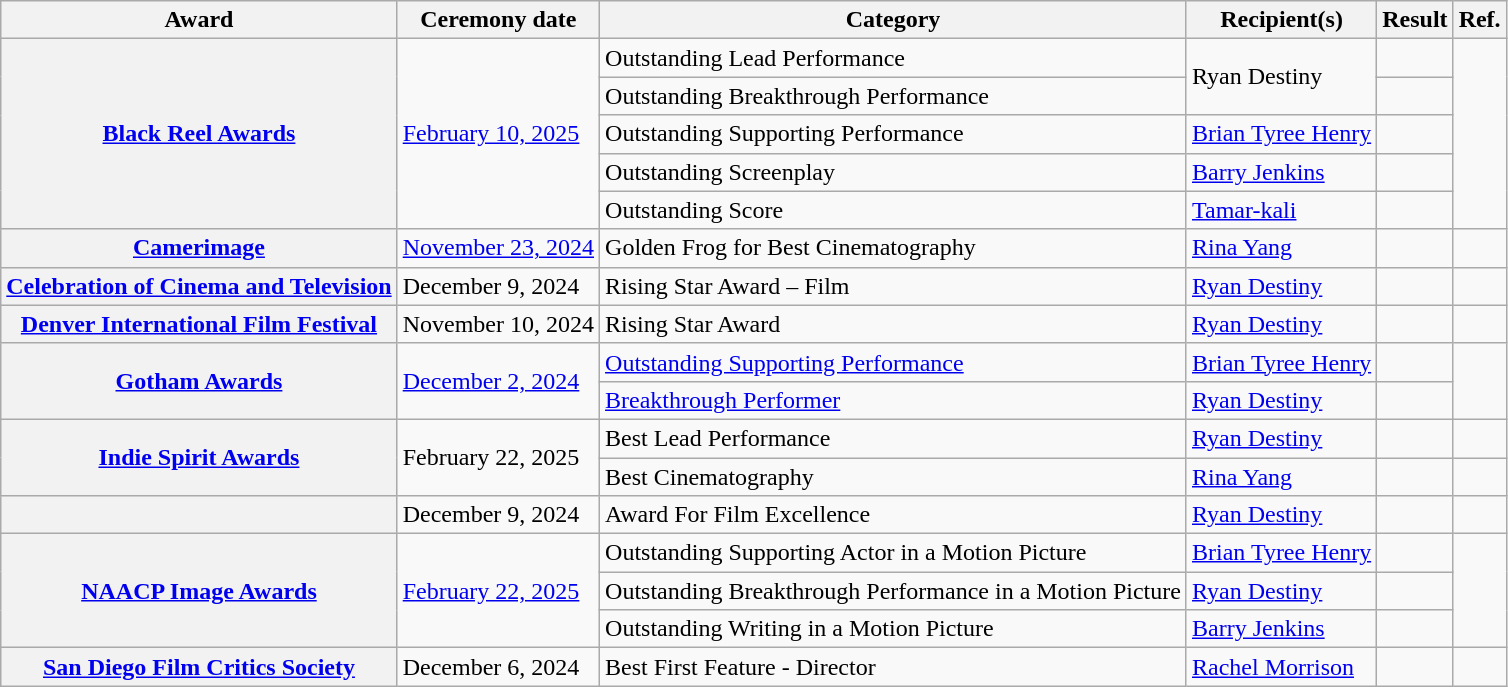<table class="wikitable sortable plainrowheaders">
<tr>
<th scope="col">Award</th>
<th scope="col">Ceremony date</th>
<th scope="col">Category</th>
<th scope="col">Recipient(s)</th>
<th>Result</th>
<th scope="col">Ref.</th>
</tr>
<tr>
<th rowspan="5" scope="row"><a href='#'>Black Reel Awards</a></th>
<td rowspan="5"><a href='#'>	February 10, 2025</a></td>
<td>Outstanding Lead Performance</td>
<td rowspan="2">Ryan Destiny</td>
<td></td>
<td rowspan="5" align="center"></td>
</tr>
<tr>
<td>Outstanding Breakthrough Performance</td>
<td></td>
</tr>
<tr>
<td>Outstanding Supporting Performance</td>
<td><a href='#'>Brian Tyree Henry</a></td>
<td></td>
</tr>
<tr>
<td>Outstanding Screenplay</td>
<td><a href='#'>Barry Jenkins</a></td>
<td></td>
</tr>
<tr>
<td>Outstanding Score</td>
<td><a href='#'>Tamar-kali</a></td>
<td></td>
</tr>
<tr>
<th scope="row"><a href='#'>Camerimage</a></th>
<td><a href='#'>November 23, 2024</a></td>
<td>Golden Frog for Best Cinematography</td>
<td><a href='#'>Rina Yang</a></td>
<td></td>
<td align="center"></td>
</tr>
<tr>
<th scope="row"><a href='#'>Celebration of Cinema and Television</a></th>
<td>December 9, 2024</td>
<td>Rising Star Award – Film</td>
<td><a href='#'>Ryan Destiny</a></td>
<td></td>
<td align="center"></td>
</tr>
<tr>
<th scope="row"><a href='#'>Denver International Film Festival</a></th>
<td>November 10, 2024</td>
<td>Rising Star Award</td>
<td><a href='#'>Ryan Destiny</a></td>
<td></td>
<td align="center"></td>
</tr>
<tr>
<th rowspan="2" scope="row"><a href='#'>Gotham Awards</a></th>
<td rowspan="2"><a href='#'>December 2, 2024</a></td>
<td><a href='#'>Outstanding Supporting Performance</a></td>
<td><a href='#'>Brian Tyree Henry</a></td>
<td></td>
<td rowspan="2" align="center"></td>
</tr>
<tr>
<td><a href='#'>Breakthrough Performer</a></td>
<td><a href='#'>Ryan Destiny</a></td>
<td></td>
</tr>
<tr>
<th rowspan="2" scope="row"><a href='#'>Indie Spirit Awards</a></th>
<td rowspan="2">February 22, 2025</td>
<td>Best Lead Performance</td>
<td><a href='#'>Ryan Destiny</a></td>
<td></td>
<td align="center"></td>
</tr>
<tr>
<td>Best Cinematography</td>
<td><a href='#'>Rina Yang</a></td>
<td></td>
<td align="center"></td>
</tr>
<tr>
<th scope="row"></th>
<td>December 9, 2024</td>
<td>Award For Film Excellence</td>
<td><a href='#'>Ryan Destiny</a></td>
<td></td>
<td align="center"></td>
</tr>
<tr>
<th rowspan="3" scope="row"><a href='#'>NAACP Image Awards</a></th>
<td rowspan="3"><a href='#'>February 22, 2025</a></td>
<td>Outstanding Supporting Actor in a Motion Picture</td>
<td><a href='#'>Brian Tyree Henry</a></td>
<td></td>
<td rowspan="3" align="center"></td>
</tr>
<tr>
<td>Outstanding Breakthrough Performance in a Motion Picture</td>
<td><a href='#'>Ryan Destiny</a></td>
<td></td>
</tr>
<tr>
<td>Outstanding Writing in a Motion Picture</td>
<td><a href='#'>Barry Jenkins</a></td>
<td></td>
</tr>
<tr>
<th scope="row"><a href='#'>San Diego Film Critics Society</a></th>
<td>December 6, 2024</td>
<td>Best First Feature - Director</td>
<td><a href='#'>Rachel Morrison</a></td>
<td></td>
<td align="center"></td>
</tr>
</table>
